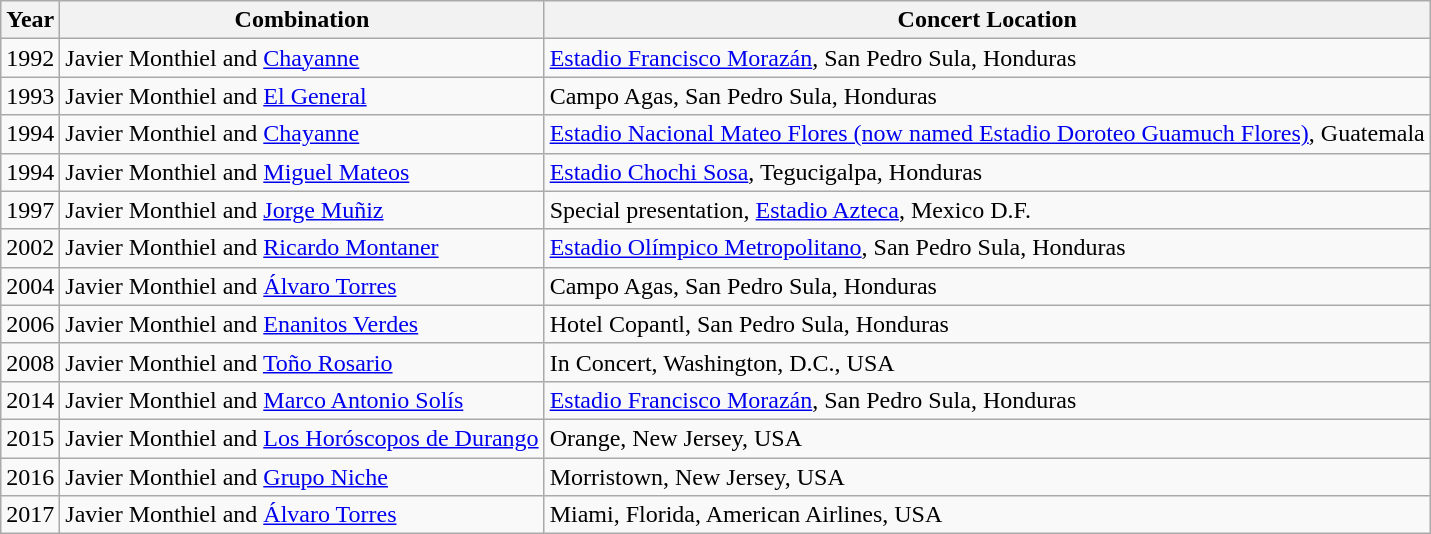<table class="wikitable">
<tr>
<th>Year</th>
<th>Combination</th>
<th>Concert Location</th>
</tr>
<tr>
<td>1992</td>
<td>Javier Monthiel and <a href='#'>Chayanne</a></td>
<td> <a href='#'>Estadio Francisco Morazán</a>, San Pedro Sula, Honduras</td>
</tr>
<tr>
<td>1993</td>
<td>Javier Monthiel and <a href='#'>El General</a></td>
<td> Campo Agas, San Pedro Sula, Honduras</td>
</tr>
<tr>
<td>1994</td>
<td>Javier Monthiel and <a href='#'>Chayanne</a></td>
<td> <a href='#'>Estadio Nacional Mateo Flores (now named Estadio Doroteo Guamuch Flores)</a>, Guatemala</td>
</tr>
<tr>
<td>1994</td>
<td>Javier Monthiel and <a href='#'>Miguel Mateos</a></td>
<td> <a href='#'>Estadio Chochi Sosa</a>, Tegucigalpa, Honduras</td>
</tr>
<tr>
<td>1997</td>
<td>Javier Monthiel and <a href='#'>Jorge Muñiz</a></td>
<td> Special presentation, <a href='#'>Estadio Azteca</a>, Mexico D.F.</td>
</tr>
<tr>
<td>2002</td>
<td>Javier Monthiel and <a href='#'>Ricardo Montaner</a></td>
<td> <a href='#'>Estadio Olímpico Metropolitano</a>, San Pedro Sula, Honduras</td>
</tr>
<tr>
<td>2004</td>
<td>Javier Monthiel and <a href='#'>Álvaro Torres</a></td>
<td> Campo Agas, San Pedro Sula, Honduras</td>
</tr>
<tr>
<td>2006</td>
<td>Javier Monthiel and <a href='#'>Enanitos Verdes</a></td>
<td> Hotel Copantl, San Pedro Sula, Honduras</td>
</tr>
<tr>
<td>2008</td>
<td>Javier Monthiel and <a href='#'>Toño Rosario</a></td>
<td> In Concert, Washington, D.C., USA</td>
</tr>
<tr>
<td>2014</td>
<td>Javier Monthiel and <a href='#'>Marco Antonio Solís</a></td>
<td> <a href='#'>Estadio Francisco Morazán</a>, San Pedro Sula, Honduras</td>
</tr>
<tr>
<td>2015</td>
<td>Javier Monthiel and <a href='#'>Los Horóscopos de Durango</a></td>
<td> Orange, New Jersey, USA</td>
</tr>
<tr>
<td>2016</td>
<td>Javier Monthiel and <a href='#'>Grupo Niche</a></td>
<td> Morristown, New Jersey, USA</td>
</tr>
<tr>
<td>2017</td>
<td>Javier Monthiel and <a href='#'>Álvaro Torres</a></td>
<td> Miami, Florida, American Airlines, USA</td>
</tr>
</table>
